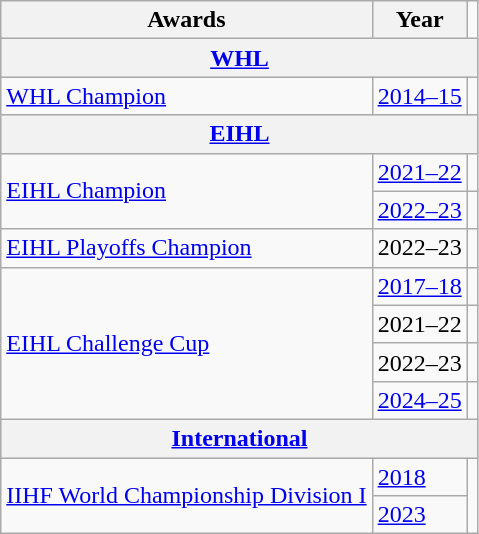<table class="wikitable">
<tr>
<th>Awards</th>
<th>Year</th>
</tr>
<tr ALIGN="center" bgcolor="#e0e0e0">
<th colspan="3"><a href='#'>WHL</a></th>
</tr>
<tr>
<td><a href='#'>WHL Champion</a></td>
<td><a href='#'>2014–15</a></td>
</tr>
<tr ALIGN="center" bgcolor="#e0e0e0">
<th colspan="3"><a href='#'>EIHL</a></th>
</tr>
<tr>
<td rowspan="2"><a href='#'>EIHL Champion</a></td>
<td><a href='#'>2021–22</a></td>
<td></td>
</tr>
<tr>
<td><a href='#'>2022–23</a></td>
<td></td>
</tr>
<tr>
<td><a href='#'>EIHL Playoffs Champion</a></td>
<td>2022–23</td>
<td></td>
</tr>
<tr>
<td rowspan="4"><a href='#'>EIHL Challenge Cup</a></td>
<td><a href='#'>2017–18</a></td>
<td></td>
</tr>
<tr>
<td>2021–22</td>
<td></td>
</tr>
<tr>
<td>2022–23</td>
<td></td>
</tr>
<tr>
<td><a href='#'>2024–25</a></td>
<td></td>
</tr>
<tr ALIGN="center" bgcolor="#e0e0e0">
<th colspan="3"><a href='#'>International</a></th>
</tr>
<tr>
<td rowspan="2"><a href='#'>IIHF World Championship Division I</a></td>
<td><a href='#'>2018</a></td>
</tr>
<tr>
<td><a href='#'>2023</a></td>
</tr>
</table>
